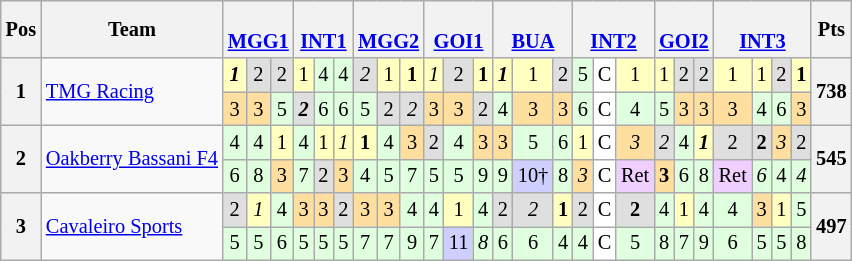<table class="wikitable" style="font-size:85%; text-align:center">
<tr>
<th>Pos</th>
<th>Team</th>
<th colspan=3><br><a href='#'>MGG1</a></th>
<th colspan=3><br><a href='#'>INT1</a></th>
<th colspan=3><br><a href='#'>MGG2</a></th>
<th colspan=3><br><a href='#'>GOI1</a></th>
<th colspan=3><br><a href='#'>BUA</a></th>
<th colspan=3><br><a href='#'>INT2</a></th>
<th colspan=3><br><a href='#'>GOI2</a></th>
<th colspan=4><br><a href='#'>INT3</a></th>
<th>Pts</th>
</tr>
<tr>
<th rowspan=2>1</th>
<td rowspan=2 style="text-align:left"><a href='#'>TMG Racing</a></td>
<td style="background:#FFFFBF"><strong><em>1</em></strong></td>
<td style="background:#DFDFDF">2</td>
<td style="background:#DFDFDF">2</td>
<td style="background:#FFFFBF">1</td>
<td style="background:#DFFFDF">4</td>
<td style="background:#DFFFDF">4</td>
<td style="background:#DFDFDF"><em>2</em></td>
<td style="background:#FFFFBF">1</td>
<td style="background:#FFFFBF"><strong>1</strong></td>
<td style="background:#FFFFBF"><em>1</em></td>
<td style="background:#DFDFDF">2</td>
<td style="background:#FFFFBF"><strong>1</strong></td>
<td style="background:#FFFFBF"><strong><em>1</em></strong></td>
<td style="background:#FFFFBF">1</td>
<td style="background:#DFDFDF">2</td>
<td style="background:#DFFFDF">5</td>
<td style="background:#FFFFFF">C</td>
<td style="background:#FFFFBF">1</td>
<td style="background:#FFFFBF">1</td>
<td style="background:#DFDFDF">2</td>
<td style="background:#DFDFDF">2</td>
<td style="background:#FFFFBF">1</td>
<td style="background:#FFFFBF">1</td>
<td style="background:#DFDFDF">2</td>
<td style="background:#FFFFBF"><strong>1</strong></td>
<th rowspan=2>738</th>
</tr>
<tr>
<td style="background:#FFDF9F">3</td>
<td style="background:#FFDF9F">3</td>
<td style="background:#DFFFDF">5</td>
<td style="background:#DFDFDF"><strong><em>2</em></strong></td>
<td style="background:#DFFFDF">6</td>
<td style="background:#DFFFDF">6</td>
<td style="background:#DFFFDF">5</td>
<td style="background:#DFDFDF">2</td>
<td style="background:#DFDFDF"><em>2</em></td>
<td style="background:#FFDF9F">3</td>
<td style="background:#FFDF9F">3</td>
<td style="background:#DFDFDF">2</td>
<td style="background:#DFFFDF">4</td>
<td style="background:#FFDF9F">3</td>
<td style="background:#FFDF9F">3</td>
<td style="background:#DFFFDF">6</td>
<td style="background:#FFFFFF">C</td>
<td style="background:#DFFFDF">4</td>
<td style="background:#DFFFDF">5</td>
<td style="background:#FFDF9F">3</td>
<td style="background:#FFDF9F">3</td>
<td style="background:#FFDF9F">3</td>
<td style="background:#DFFFDF">4</td>
<td style="background:#DFFFDF">6</td>
<td style="background:#FFDF9F">3</td>
</tr>
<tr>
<th rowspan=2>2</th>
<td rowspan=2 style="text-align:left" nowrap><a href='#'>Oakberry Bassani F4</a></td>
<td style="background:#DFFFDF">4</td>
<td style="background:#DFFFDF">4</td>
<td style="background:#FFFFBF">1</td>
<td style="background:#DFFFDF">4</td>
<td style="background:#FFFFBF">1</td>
<td style="background:#FFFFBF"><em>1</em></td>
<td style="background:#FFFFBF"><strong>1</strong></td>
<td style="background:#DFFFDF">4</td>
<td style="background:#FFDF9F">3</td>
<td style="background:#DFDFDF">2</td>
<td style="background:#DFFFDF">4</td>
<td style="background:#FFDF9F">3</td>
<td style="background:#FFDF9F">3</td>
<td style="background:#DFFFDF">5</td>
<td style="background:#DFFFDF">6</td>
<td style="background:#FFFFBF">1</td>
<td style="background:#FFFFFF">C</td>
<td style="background:#FFDF9F"><em>3</em></td>
<td style="background:#DFDFDF"><em>2</em></td>
<td style="background:#DFFFDF">4</td>
<td style="background:#FFFFBF"><strong><em>1</em></strong></td>
<td style="background:#DFDFDF">2</td>
<td style="background:#DFDFDF"><strong>2</strong></td>
<td style="background:#FFDF9F"><em>3</em></td>
<td style="background:#DFDFDF">2</td>
<th rowspan=2>545</th>
</tr>
<tr>
<td style="background:#DFFFDF">6</td>
<td style="background:#DFFFDF">8</td>
<td style="background:#FFDF9F">3</td>
<td style="background:#DFFFDF">7</td>
<td style="background:#DFDFDF">2</td>
<td style="background:#FFDF9F">3</td>
<td style="background:#DFFFDF">4</td>
<td style="background:#DFFFDF">5</td>
<td style="background:#DFFFDF">7</td>
<td style="background:#DFFFDF">5</td>
<td style="background:#DFFFDF">5</td>
<td style="background:#DFFFDF">9</td>
<td style="background:#DFFFDF">9</td>
<td style="background:#CFCFFF">10†</td>
<td style="background:#DFFFDF">8</td>
<td style="background:#FFDF9F"><em>3</em></td>
<td style="background:#FFFFFF">C</td>
<td style="background:#EFCFFF">Ret</td>
<td style="background:#FFDF9F"><strong>3</strong></td>
<td style="background:#DFFFDF">6</td>
<td style="background:#DFFFDF">8</td>
<td style="background:#EFCFFF">Ret</td>
<td style="background:#DFFFDF"><em>6</em></td>
<td style="background:#DFFFDF">4</td>
<td style="background:#DFFFDF"><em>4</em></td>
</tr>
<tr>
<th rowspan=2>3</th>
<td rowspan=2 style="text-align:left"><a href='#'>Cavaleiro Sports</a></td>
<td style="background:#DFDFDF">2</td>
<td style="background:#FFFFBF"><em>1</em></td>
<td style="background:#DFFFDF">4</td>
<td style="background:#FFDF9F">3</td>
<td style="background:#FFDF9F">3</td>
<td style="background:#DFDFDF">2</td>
<td style="background:#FFDF9F">3</td>
<td style="background:#FFDF9F">3</td>
<td style="background:#DFFFDF">4</td>
<td style="background:#DFFFDF">4</td>
<td style="background:#FFFFBF">1</td>
<td style="background:#DFFFDF">4</td>
<td style="background:#DFDFDF">2</td>
<td style="background:#DFDFDF"><em>2</em></td>
<td style="background:#FFFFBF"><strong>1</strong></td>
<td style="background:#DFDFDF">2</td>
<td style="background:#FFFFFF">C</td>
<td style="background:#DFDFDF"><strong>2</strong></td>
<td style="background:#DFFFDF">4</td>
<td style="background:#FFFFBF">1</td>
<td style="background:#DFFFDF">4</td>
<td style="background:#DFFFDF">4</td>
<td style="background:#FFDF9F">3</td>
<td style="background:#FFFFBF">1</td>
<td style="background:#DFFFDF">5</td>
<th rowspan=2>497</th>
</tr>
<tr>
<td style="background:#DFFFDF">5</td>
<td style="background:#DFFFDF">5</td>
<td style="background:#DFFFDF">6</td>
<td style="background:#DFFFDF">5</td>
<td style="background:#DFFFDF">5</td>
<td style="background:#DFFFDF">5</td>
<td style="background:#DFFFDF">7</td>
<td style="background:#DFFFDF">7</td>
<td style="background:#DFFFDF">9</td>
<td style="background:#DFFFDF">7</td>
<td style="background:#CFCFFF">11</td>
<td style="background:#DFFFDF"><em>8</em></td>
<td style="background:#DFFFDF">6</td>
<td style="background:#DFFFDF">6</td>
<td style="background:#DFFFDF">4</td>
<td style="background:#DFFFDF">4</td>
<td style="background:#FFFFFF">C</td>
<td style="background:#DFFFDF">5</td>
<td style="background:#DFFFDF">8</td>
<td style="background:#DFFFDF">7</td>
<td style="background:#DFFFDF">9</td>
<td style="background:#DFFFDF">6</td>
<td style="background:#DFFFDF">5</td>
<td style="background:#DFFFDF">5</td>
<td style="background:#DFFFDF">8</td>
</tr>
</table>
